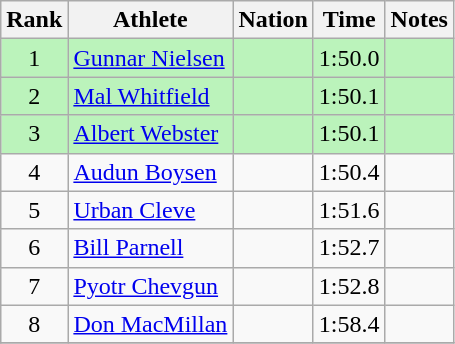<table class="wikitable sortable" style="text-align:center">
<tr>
<th>Rank</th>
<th>Athlete</th>
<th>Nation</th>
<th>Time</th>
<th>Notes</th>
</tr>
<tr bgcolor=bbf3bb>
<td>1</td>
<td align=left><a href='#'>Gunnar Nielsen</a></td>
<td align=left></td>
<td>1:50.0</td>
<td></td>
</tr>
<tr bgcolor=bbf3bb>
<td>2</td>
<td align=left><a href='#'>Mal Whitfield</a></td>
<td align=left></td>
<td>1:50.1</td>
<td></td>
</tr>
<tr bgcolor=bbf3bb>
<td>3</td>
<td align=left><a href='#'>Albert Webster</a></td>
<td align=left></td>
<td>1:50.1</td>
<td></td>
</tr>
<tr>
<td>4</td>
<td align=left><a href='#'>Audun Boysen</a></td>
<td align=left></td>
<td>1:50.4</td>
<td></td>
</tr>
<tr>
<td>5</td>
<td align=left><a href='#'>Urban Cleve</a></td>
<td align=left></td>
<td>1:51.6</td>
<td></td>
</tr>
<tr>
<td>6</td>
<td align=left><a href='#'>Bill Parnell</a></td>
<td align=left></td>
<td>1:52.7</td>
<td></td>
</tr>
<tr>
<td>7</td>
<td align=left><a href='#'>Pyotr Chevgun</a></td>
<td align=left></td>
<td>1:52.8</td>
<td></td>
</tr>
<tr>
<td>8</td>
<td align=left><a href='#'>Don MacMillan</a></td>
<td align=left></td>
<td>1:58.4</td>
<td></td>
</tr>
<tr>
</tr>
</table>
